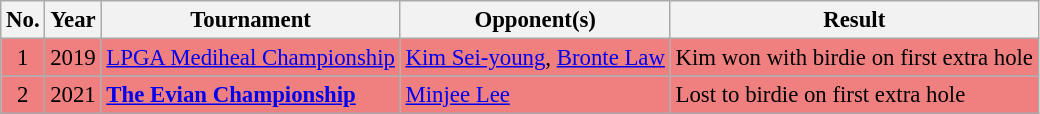<table class="wikitable" style="font-size:95%;">
<tr>
<th>No.</th>
<th>Year</th>
<th>Tournament</th>
<th>Opponent(s)</th>
<th>Result</th>
</tr>
<tr style="background:#F08080;">
<td align=center>1</td>
<td>2019</td>
<td><a href='#'>LPGA Mediheal Championship</a></td>
<td> <a href='#'>Kim Sei-young</a>,  <a href='#'>Bronte Law</a></td>
<td>Kim won with birdie on first extra hole</td>
</tr>
<tr style="background:#F08080;">
<td align=center>2</td>
<td>2021</td>
<td><strong><a href='#'>The Evian Championship</a></strong></td>
<td> <a href='#'>Minjee Lee</a></td>
<td>Lost to birdie on first extra hole </td>
</tr>
</table>
